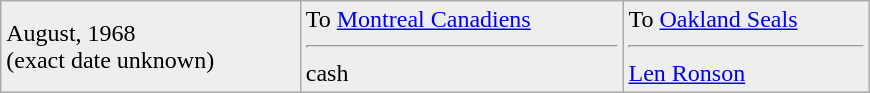<table class="wikitable" style="border:1px solid #999; width:580px;">
<tr style="background:#eee;">
<td>August, 1968<br>(exact date unknown)</td>
<td valign="top">To <a href='#'>Montreal Canadiens</a><hr>cash</td>
<td valign="top">To <a href='#'>Oakland Seals</a><hr><a href='#'>Len Ronson</a></td>
</tr>
</table>
